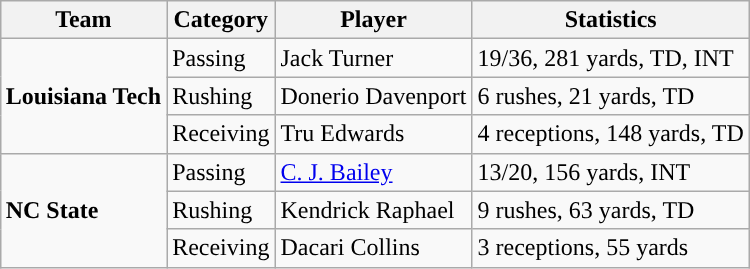<table class="wikitable" style="float: right;">
<tr>
<th>Team</th>
<th>Category</th>
<th>Player</th>
<th>Statistics</th>
</tr>
<tr>
<td rowspan=3><strong>Louisiana Tech</strong></td>
<td>Passing</td>
<td>Jack Turner</td>
<td>19/36, 281 yards, TD, INT</td>
</tr>
<tr>
<td>Rushing</td>
<td>Donerio Davenport</td>
<td>6 rushes, 21 yards, TD</td>
</tr>
<tr>
<td>Receiving</td>
<td>Tru Edwards</td>
<td>4 receptions, 148 yards, TD</td>
</tr>
<tr>
<td rowspan=3><strong>NC State</strong></td>
<td>Passing</td>
<td><a href='#'>C. J. Bailey</a></td>
<td>13/20, 156 yards, INT</td>
</tr>
<tr>
<td>Rushing</td>
<td>Kendrick Raphael</td>
<td>9 rushes, 63 yards, TD</td>
</tr>
<tr>
<td>Receiving</td>
<td>Dacari Collins</td>
<td>3 receptions, 55 yards</td>
</tr>
</table>
